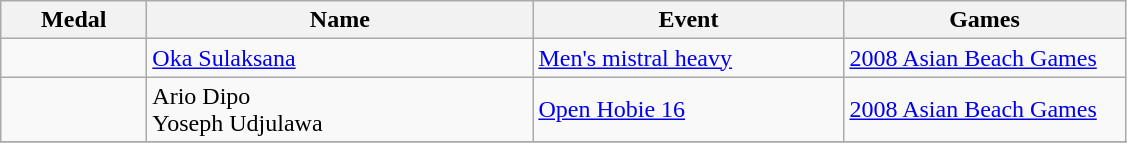<table class="wikitable sortable" style="font-size:100%">
<tr>
<th width="90">Medal</th>
<th width="250">Name</th>
<th width="200">Event</th>
<th width="180">Games</th>
</tr>
<tr>
<td></td>
<td><a href='#'>Oka Sulaksana</a></td>
<td><a href='#'>Men's mistral heavy</a></td>
<td><a href='#'>2008 Asian Beach Games</a></td>
</tr>
<tr>
<td></td>
<td>Ario Dipo<br>Yoseph Udjulawa</td>
<td><a href='#'>Open Hobie 16</a></td>
<td><a href='#'>2008 Asian Beach Games</a></td>
</tr>
<tr>
</tr>
</table>
